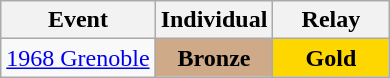<table class="wikitable" style="text-align: center;">
<tr ">
<th>Event</th>
<th style="width:70px;">Individual</th>
<th style="width:70px;">Relay</th>
</tr>
<tr>
<td align=left> <a href='#'>1968 Grenoble</a></td>
<td style="background:#cfaa88;"><strong>Bronze</strong></td>
<td style="background:gold;"><strong>Gold</strong></td>
</tr>
</table>
